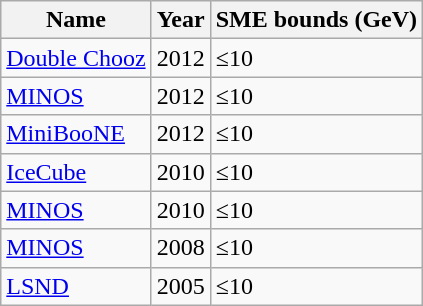<table class=wikitable>
<tr>
<th>Name</th>
<th>Year</th>
<th>SME bounds (GeV)</th>
</tr>
<tr>
<td><a href='#'>Double Chooz</a></td>
<td>2012</td>
<td>≤10</td>
</tr>
<tr>
<td><a href='#'>MINOS</a></td>
<td>2012</td>
<td>≤10</td>
</tr>
<tr>
<td><a href='#'>MiniBooNE</a></td>
<td>2012</td>
<td>≤10</td>
</tr>
<tr>
<td><a href='#'>IceCube</a></td>
<td>2010</td>
<td>≤10</td>
</tr>
<tr>
<td><a href='#'>MINOS</a></td>
<td>2010</td>
<td>≤10</td>
</tr>
<tr>
<td><a href='#'>MINOS</a></td>
<td>2008</td>
<td>≤10</td>
</tr>
<tr>
<td><a href='#'>LSND</a></td>
<td>2005</td>
<td>≤10</td>
</tr>
</table>
